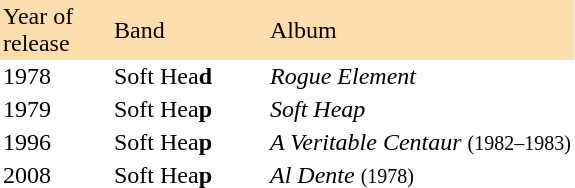<table cellspacing="0" cellpadding="2" border="0">
<tr style="background:#ffdead;">
<td width=70px>Year of release</td>
<td width=100px>Band</td>
<td>Album</td>
</tr>
<tr>
<td>1978</td>
<td>Soft Hea<strong>d</strong></td>
<td><em>Rogue Element</em></td>
</tr>
<tr>
<td>1979</td>
<td>Soft Hea<strong>p</strong></td>
<td><em>Soft Heap</em></td>
</tr>
<tr>
<td>1996</td>
<td>Soft Hea<strong>p</strong></td>
<td><em>A Veritable Centaur</em> <small>(1982–1983)</small></td>
</tr>
<tr>
<td>2008</td>
<td>Soft Hea<strong>p</strong></td>
<td><em>Al Dente</em> <small>(1978)</small></td>
</tr>
</table>
